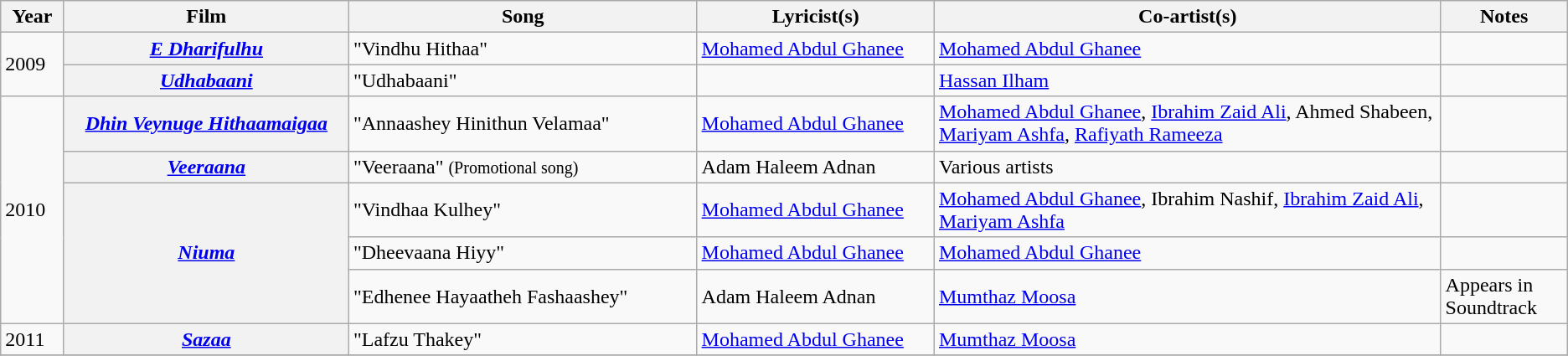<table class="wikitable plainrowheaders">
<tr>
<th scope="col" width=4%>Year</th>
<th scope="col" width=18%>Film</th>
<th scope="col" width=22%>Song</th>
<th scope="col" width=15%>Lyricist(s)</th>
<th scope="col" width=32%>Co-artist(s)</th>
<th scope="col" width=8%>Notes</th>
</tr>
<tr>
<td rowspan="2">2009</td>
<th scope="row"><em><a href='#'>E Dharifulhu</a></em></th>
<td>"Vindhu Hithaa"</td>
<td><a href='#'>Mohamed Abdul Ghanee</a></td>
<td><a href='#'>Mohamed Abdul Ghanee</a></td>
<td></td>
</tr>
<tr>
<th scope="row"><em><a href='#'>Udhabaani</a></em></th>
<td>"Udhabaani"</td>
<td></td>
<td><a href='#'>Hassan Ilham</a></td>
<td></td>
</tr>
<tr>
<td rowspan="5">2010</td>
<th scope="row"><em><a href='#'>Dhin Veynuge Hithaamaigaa</a></em></th>
<td>"Annaashey Hinithun Velamaa"</td>
<td><a href='#'>Mohamed Abdul Ghanee</a></td>
<td><a href='#'>Mohamed Abdul Ghanee</a>, <a href='#'>Ibrahim Zaid Ali</a>, Ahmed Shabeen, <a href='#'>Mariyam Ashfa</a>, <a href='#'>Rafiyath Rameeza</a></td>
<td></td>
</tr>
<tr>
<th scope="row"><em><a href='#'>Veeraana</a></em></th>
<td>"Veeraana" <small>(Promotional song)</small></td>
<td>Adam Haleem Adnan</td>
<td>Various artists</td>
<td></td>
</tr>
<tr>
<th scope="row" rowspan="3"><em><a href='#'>Niuma</a></em></th>
<td>"Vindhaa Kulhey"</td>
<td><a href='#'>Mohamed Abdul Ghanee</a></td>
<td><a href='#'>Mohamed Abdul Ghanee</a>, Ibrahim Nashif, <a href='#'>Ibrahim Zaid Ali</a>, <a href='#'>Mariyam Ashfa</a></td>
<td></td>
</tr>
<tr>
<td>"Dheevaana Hiyy"</td>
<td><a href='#'>Mohamed Abdul Ghanee</a></td>
<td><a href='#'>Mohamed Abdul Ghanee</a></td>
<td></td>
</tr>
<tr>
<td>"Edhenee Hayaatheh Fashaashey"</td>
<td>Adam Haleem Adnan</td>
<td><a href='#'>Mumthaz Moosa</a></td>
<td>Appears in Soundtrack</td>
</tr>
<tr>
<td>2011</td>
<th scope="row"><em><a href='#'>Sazaa</a></em></th>
<td>"Lafzu Thakey"</td>
<td><a href='#'>Mohamed Abdul Ghanee</a></td>
<td><a href='#'>Mumthaz Moosa</a></td>
<td></td>
</tr>
<tr>
</tr>
</table>
